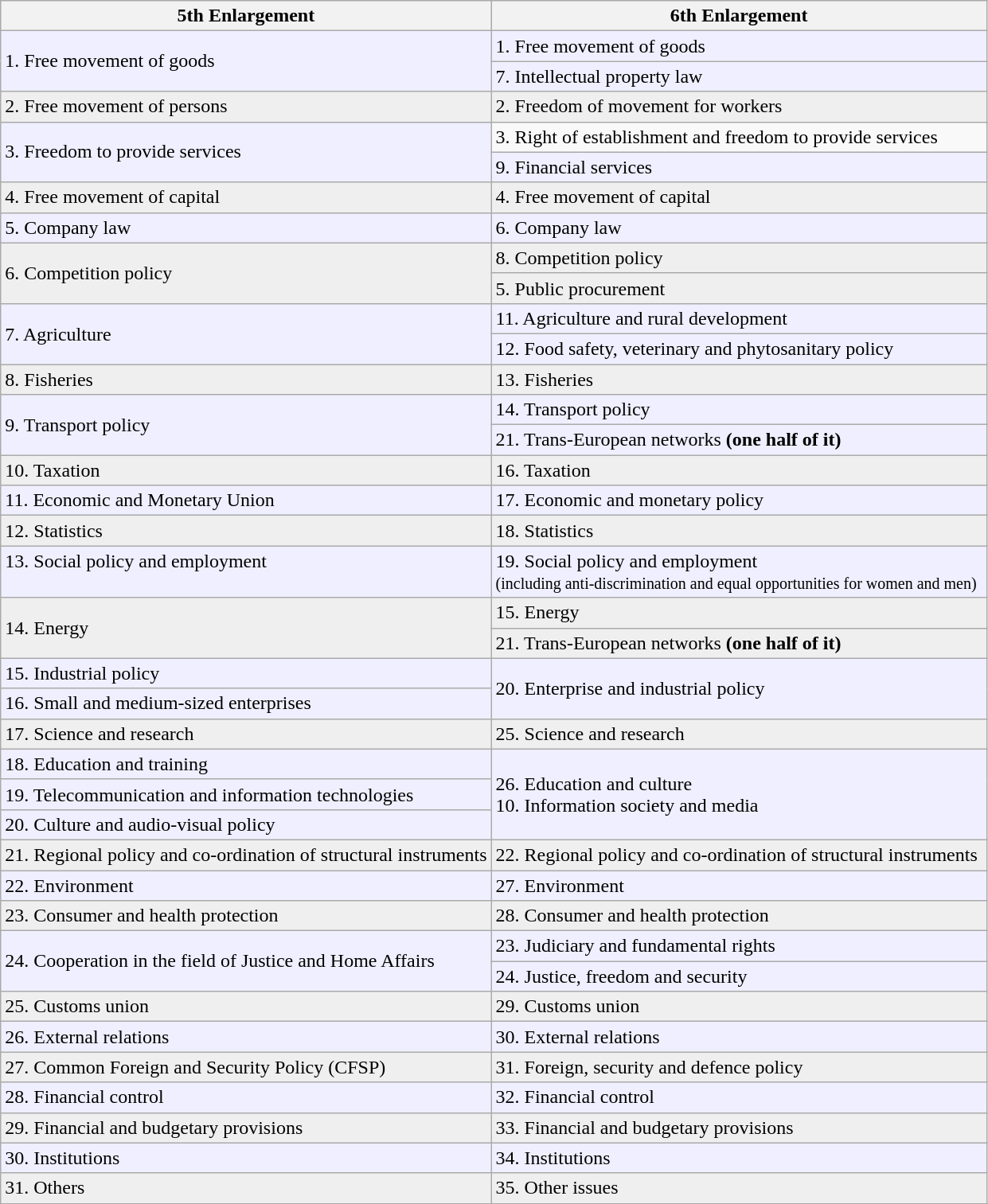<table class="wikitable">
<tr ---->
<th>5th Enlargement</th>
<th>6th Enlargement</th>
</tr>
<tr ---- bgcolor="#efefff">
<td rowspan="2" valign="middle">1. Free movement of goods</td>
<td>1. Free movement of goods </td>
</tr>
<tr ---- bgcolor="#efefff">
<td>7. Intellectual property law </td>
</tr>
<tr ---- bgcolor="#efefef">
<td rowspan="2" valign="middle">2. Free movement of persons</td>
<td>2. Freedom of movement for workers </td>
</tr>
<tr ---->
<td rowspan="2">3. Right of establishment and freedom to provide services </td>
</tr>
<tr ---- bgcolor="#efefff">
<td rowspan="2" valign="middle">3. Freedom to provide services</td>
</tr>
<tr ---- bgcolor="#efefff">
<td>9. Financial services </td>
</tr>
<tr ---- bgcolor="#efefef">
<td rowspan="1" valign="top">4. Free movement of capital</td>
<td>4. Free movement of capital </td>
</tr>
<tr ---- bgcolor="#efefff">
<td rowspan="1" valign="top">5. Company law</td>
<td>6. Company law </td>
</tr>
<tr ---- bgcolor="#efefef">
<td rowspan="2" valign="middle">6. Competition policy</td>
<td>8. Competition policy </td>
</tr>
<tr ---- bgcolor="#efefef">
<td>5. Public procurement </td>
</tr>
<tr ---- bgcolor="#efefff">
<td rowspan="2" valign="middle">7. Agriculture</td>
<td>11. Agriculture and rural development </td>
</tr>
<tr ---- bgcolor="#efefff">
<td>12. Food safety, veterinary and phytosanitary policy </td>
</tr>
<tr ---- bgcolor="#efefef">
<td rowspan="1" valign="top">8. Fisheries</td>
<td>13. Fisheries </td>
</tr>
<tr ---- bgcolor="#efefff">
<td rowspan="2" valign="middle">9. Transport policy</td>
<td>14. Transport policy </td>
</tr>
<tr ---- bgcolor="#efefff">
<td>21. Trans-European networks <strong>(one half of it)</strong> </td>
</tr>
<tr ---- bgcolor="#efefef">
<td rowspan="1" valign="top">10. Taxation</td>
<td>16. Taxation </td>
</tr>
<tr ---- bgcolor="#efefff">
<td rowspan="1" valign="top">11. Economic and Monetary Union</td>
<td>17. Economic and monetary policy </td>
</tr>
<tr ---- bgcolor="#efefef">
<td rowspan="1" valign="top">12. Statistics</td>
<td>18. Statistics </td>
</tr>
<tr ---- bgcolor="#efefff">
<td rowspan="1" valign="top">13. Social policy and employment</td>
<td>19. Social policy and employment<br><small>(including anti-discrimination and equal opportunities for women and men)</small> </td>
</tr>
<tr ---- bgcolor="#efefef">
<td rowspan="2" valign="middle">14. Energy</td>
<td>15. Energy </td>
</tr>
<tr ---- bgcolor="#efefef">
<td>21. Trans-European networks <strong>(one half of it)</strong> </td>
</tr>
<tr ---- bgcolor="#efefff">
<td rowspan="1" valign="top">15. Industrial policy</td>
<td rowspan="2" valign="middle">20. Enterprise and industrial policy </td>
</tr>
<tr ---- bgcolor="#efefff">
<td>16. Small and medium-sized enterprises </td>
</tr>
<tr ---- bgcolor="#efefef">
<td rowspan="1" valign="top">17. Science and research</td>
<td>25. Science and research </td>
</tr>
<tr ---- bgcolor="#efefff">
<td rowspan="1" valign="top">18. Education and training</td>
<td rowspan="3" valign="middle">26. Education and culture<br>10. Information society and media </td>
</tr>
<tr ---- bgcolor="#efefff">
<td>19. Telecommunication and information technologies </td>
</tr>
<tr ---- bgcolor="#efefff">
<td>20. Culture and audio-visual policy </td>
</tr>
<tr ---- bgcolor="#efefef">
<td rowspan="1" valign="top">21. Regional policy and co-ordination of structural instruments</td>
<td>22. Regional policy and co-ordination of structural instruments </td>
</tr>
<tr ---- bgcolor="#efefff">
<td rowspan="1" valign="top">22. Environment</td>
<td>27. Environment </td>
</tr>
<tr ---- bgcolor="#efefef">
<td rowspan="1" valign="top">23. Consumer and health protection</td>
<td>28. Consumer and health protection </td>
</tr>
<tr ---- bgcolor="#efefff">
<td rowspan="2" valign="middle">24. Cooperation in the field of Justice and Home Affairs</td>
<td>23. Judiciary and fundamental rights </td>
</tr>
<tr ---- bgcolor="#efefff">
<td>24. Justice, freedom and security </td>
</tr>
<tr ---- bgcolor="#efefef">
<td rowspan="1" valign="top">25. Customs union</td>
<td>29. Customs union </td>
</tr>
<tr ---- bgcolor="#efefff">
<td rowspan="1" valign="top">26. External relations</td>
<td>30. External relations </td>
</tr>
<tr ---- bgcolor="#efefef">
<td rowspan="1" valign="top">27. Common Foreign and Security Policy (CFSP)</td>
<td>31. Foreign, security and defence policy </td>
</tr>
<tr ---- bgcolor="#efefff">
<td rowspan="1" valign="top">28. Financial control</td>
<td>32. Financial control </td>
</tr>
<tr ---- bgcolor="#efefef">
<td rowspan="1" valign="top">29. Financial and budgetary provisions</td>
<td>33. Financial and budgetary provisions </td>
</tr>
<tr ---- bgcolor="#efefff">
<td rowspan="1" valign="top">30. Institutions</td>
<td>34. Institutions </td>
</tr>
<tr ---- bgcolor="#efefef">
<td rowspan="1" valign="top">31. Others</td>
<td>35. Other issues </td>
</tr>
</table>
